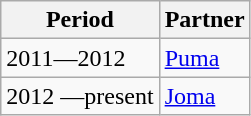<table class="wikitable">
<tr>
<th>Period</th>
<th>Partner</th>
</tr>
<tr>
<td>2011—2012</td>
<td><a href='#'>Puma</a></td>
</tr>
<tr>
<td>2012 <abbr>—present</abbr></td>
<td><a href='#'>Joma</a></td>
</tr>
</table>
